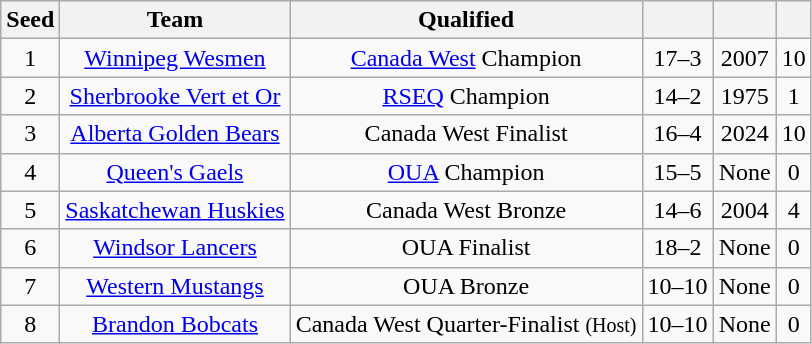<table class="wikitable sortable" style="text-align: center;">
<tr>
<th align="left">Seed</th>
<th align="left">Team</th>
<th align="left">Qualified</th>
<th align="left"></th>
<th align="left"></th>
<th align="left"></th>
</tr>
<tr align="center">
<td>1</td>
<td><a href='#'>Winnipeg Wesmen</a></td>
<td><a href='#'>Canada West</a> Champion</td>
<td>17–3</td>
<td>2007</td>
<td>10</td>
</tr>
<tr align="center">
<td>2</td>
<td><a href='#'>Sherbrooke Vert et Or</a></td>
<td><a href='#'>RSEQ</a> Champion</td>
<td>14–2</td>
<td>1975</td>
<td>1</td>
</tr>
<tr align="center">
<td>3</td>
<td><a href='#'>Alberta Golden Bears</a></td>
<td>Canada West Finalist</td>
<td>16–4</td>
<td>2024</td>
<td>10</td>
</tr>
<tr align="center">
<td>4</td>
<td><a href='#'>Queen's Gaels</a></td>
<td><a href='#'>OUA</a> Champion</td>
<td>15–5</td>
<td>None</td>
<td>0</td>
</tr>
<tr align="center">
<td>5</td>
<td><a href='#'>Saskatchewan Huskies</a></td>
<td>Canada West Bronze</td>
<td>14–6</td>
<td>2004</td>
<td>4</td>
</tr>
<tr align="center">
<td>6</td>
<td><a href='#'>Windsor Lancers</a></td>
<td>OUA Finalist</td>
<td>18–2</td>
<td>None</td>
<td>0</td>
</tr>
<tr align="center">
<td>7</td>
<td><a href='#'>Western Mustangs</a></td>
<td>OUA Bronze</td>
<td>10–10</td>
<td>None</td>
<td>0</td>
</tr>
<tr align="center">
<td>8</td>
<td><a href='#'>Brandon Bobcats</a></td>
<td>Canada West Quarter-Finalist <small>(Host)</small></td>
<td>10–10</td>
<td>None</td>
<td>0</td>
</tr>
</table>
